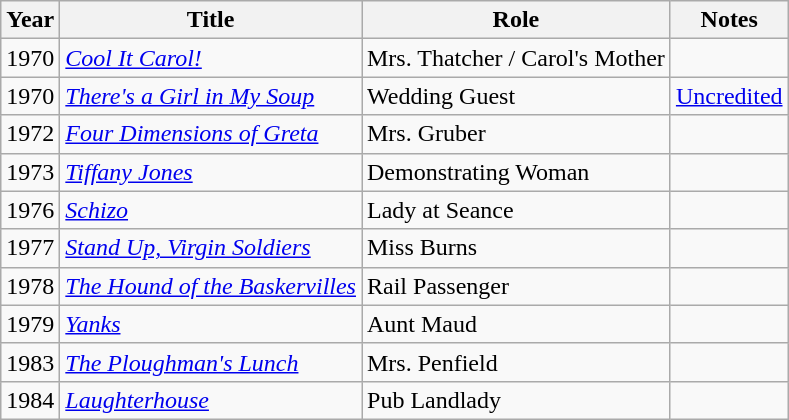<table class="wikitable">
<tr>
<th>Year</th>
<th>Title</th>
<th>Role</th>
<th>Notes</th>
</tr>
<tr>
<td>1970</td>
<td><em><a href='#'>Cool It Carol!</a></em></td>
<td>Mrs. Thatcher / Carol's Mother</td>
<td></td>
</tr>
<tr>
<td>1970</td>
<td><em><a href='#'>There's a Girl in My Soup</a></em></td>
<td>Wedding Guest</td>
<td><a href='#'>Uncredited</a></td>
</tr>
<tr>
<td>1972</td>
<td><em><a href='#'>Four Dimensions of Greta</a></em></td>
<td>Mrs. Gruber</td>
<td></td>
</tr>
<tr>
<td>1973</td>
<td><em><a href='#'>Tiffany Jones</a></em></td>
<td>Demonstrating Woman</td>
<td></td>
</tr>
<tr>
<td>1976</td>
<td><em><a href='#'>Schizo</a></em></td>
<td>Lady at Seance</td>
<td></td>
</tr>
<tr>
<td>1977</td>
<td><em><a href='#'>Stand Up, Virgin Soldiers</a></em></td>
<td>Miss Burns</td>
<td></td>
</tr>
<tr>
<td>1978</td>
<td><em><a href='#'>The Hound of the Baskervilles</a></em></td>
<td>Rail Passenger</td>
<td></td>
</tr>
<tr>
<td>1979</td>
<td><em><a href='#'>Yanks</a></em></td>
<td>Aunt Maud</td>
<td></td>
</tr>
<tr>
<td>1983</td>
<td><em><a href='#'>The Ploughman's Lunch</a></em></td>
<td>Mrs. Penfield</td>
<td></td>
</tr>
<tr>
<td>1984</td>
<td><em><a href='#'>Laughterhouse</a></em></td>
<td>Pub Landlady</td>
<td></td>
</tr>
</table>
